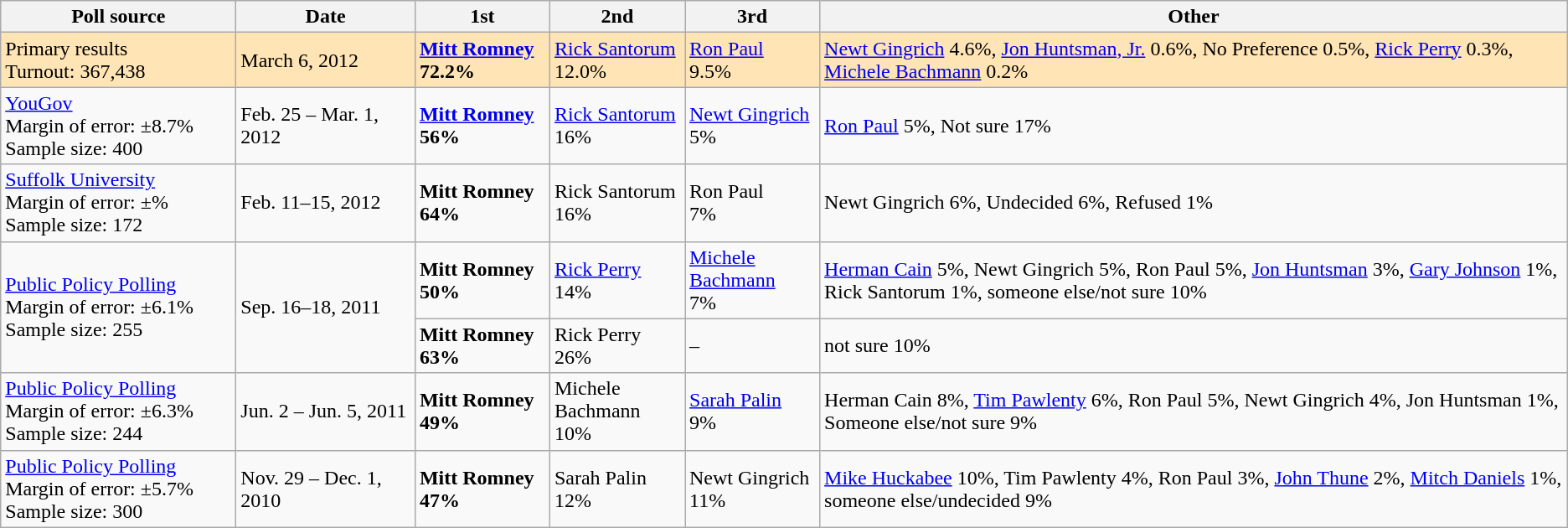<table class="wikitable">
<tr>
<th style="width:180px;">Poll source</th>
<th style="width:135px;">Date</th>
<th style="width:100px;">1st</th>
<th style="width:100px;">2nd</th>
<th style="width:100px;">3rd</th>
<th>Other</th>
</tr>
<tr style="background:Moccasin;">
<td>Primary results<br>Turnout: 367,438</td>
<td>March 6, 2012</td>
<td><strong><a href='#'>Mitt Romney</a> 72.2% </strong></td>
<td><a href='#'>Rick Santorum</a><br>12.0%</td>
<td><a href='#'>Ron Paul</a><br>9.5%</td>
<td><a href='#'>Newt Gingrich</a> 4.6%, <a href='#'>Jon Huntsman, Jr.</a> 0.6%, No Preference 0.5%, <a href='#'>Rick Perry</a> 0.3%, <a href='#'>Michele Bachmann</a> 0.2%</td>
</tr>
<tr>
<td><a href='#'>YouGov</a><br>Margin of error: ±8.7%
<br>Sample size: 400</td>
<td rowspan=1>Feb. 25 – Mar. 1, 2012</td>
<td><strong><a href='#'>Mitt Romney</a><br>56%</strong></td>
<td><a href='#'>Rick Santorum</a><br>16%</td>
<td><a href='#'>Newt Gingrich</a><br>5%</td>
<td><a href='#'>Ron Paul</a> 5%, Not sure 17%</td>
</tr>
<tr>
<td><a href='#'>Suffolk University</a><br>Margin of error: ±%
<br>Sample size: 172</td>
<td rowspan=1>Feb. 11–15, 2012</td>
<td><strong>Mitt Romney<br>64%</strong></td>
<td>Rick Santorum<br>16%</td>
<td>Ron Paul<br>7%</td>
<td>Newt Gingrich 6%, Undecided 6%, Refused 1%</td>
</tr>
<tr>
<td rowspan=2><a href='#'>Public Policy Polling</a><br>Margin of error: ±6.1%
<br>Sample size: 255</td>
<td rowspan=2>Sep. 16–18, 2011</td>
<td><strong>Mitt Romney<br>50%</strong></td>
<td><a href='#'>Rick Perry</a><br>14%</td>
<td><a href='#'>Michele Bachmann</a><br>7%</td>
<td><a href='#'>Herman Cain</a> 5%, Newt Gingrich 5%, Ron Paul 5%, <a href='#'>Jon Huntsman</a> 3%, <a href='#'>Gary Johnson</a> 1%, Rick Santorum 1%, someone else/not sure 10%</td>
</tr>
<tr>
<td><strong>Mitt Romney<br>63%</strong></td>
<td>Rick Perry<br>26%</td>
<td>–</td>
<td>not sure 10%</td>
</tr>
<tr>
<td><a href='#'>Public Policy Polling</a><br>Margin of error: ±6.3%
<br>Sample size: 244</td>
<td>Jun. 2 – Jun. 5, 2011</td>
<td><strong>Mitt Romney<br>49%</strong></td>
<td>Michele Bachmann<br>10%</td>
<td><a href='#'>Sarah Palin</a><br>9%</td>
<td>Herman Cain 8%, <a href='#'>Tim Pawlenty</a> 6%, Ron Paul 5%, Newt Gingrich 4%, Jon Huntsman 1%, Someone else/not sure 9%</td>
</tr>
<tr>
<td><a href='#'>Public Policy Polling</a><br>Margin of error: ±5.7%
<br>Sample size: 300</td>
<td>Nov. 29 – Dec. 1, 2010</td>
<td><strong>Mitt Romney<br>47%</strong></td>
<td>Sarah Palin<br>12%</td>
<td>Newt Gingrich<br>11%</td>
<td><a href='#'>Mike Huckabee</a> 10%, Tim Pawlenty 4%, Ron Paul 3%, <a href='#'>John Thune</a> 2%, <a href='#'>Mitch Daniels</a> 1%, someone else/undecided 9%</td>
</tr>
</table>
